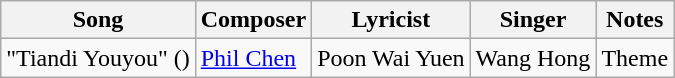<table class="wikitable">
<tr>
<th>Song</th>
<th>Composer</th>
<th>Lyricist</th>
<th>Singer</th>
<th>Notes</th>
</tr>
<tr>
<td>"Tiandi Youyou" ()</td>
<td><a href='#'>Phil Chen</a></td>
<td>Poon Wai Yuen</td>
<td>Wang Hong</td>
<td>Theme</td>
</tr>
</table>
